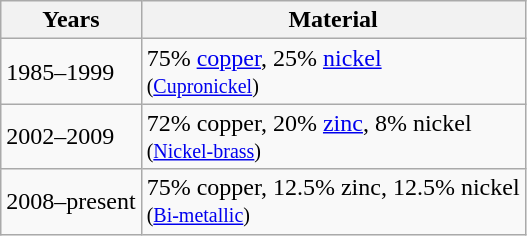<table class="wikitable">
<tr>
<th>Years</th>
<th>Material</th>
</tr>
<tr>
<td>1985–1999</td>
<td>75% <a href='#'>copper</a>, 25% <a href='#'>nickel</a><br><small>(<a href='#'>Cupronickel</a>)</small></td>
</tr>
<tr>
<td>2002–2009</td>
<td>72% copper, 20% <a href='#'>zinc</a>, 8% nickel<br><small>(<a href='#'>Nickel-brass</a>)</small></td>
</tr>
<tr>
<td>2008–present</td>
<td>75% copper, 12.5% zinc, 12.5% nickel<br><small>(<a href='#'>Bi-metallic</a>)</small></td>
</tr>
</table>
